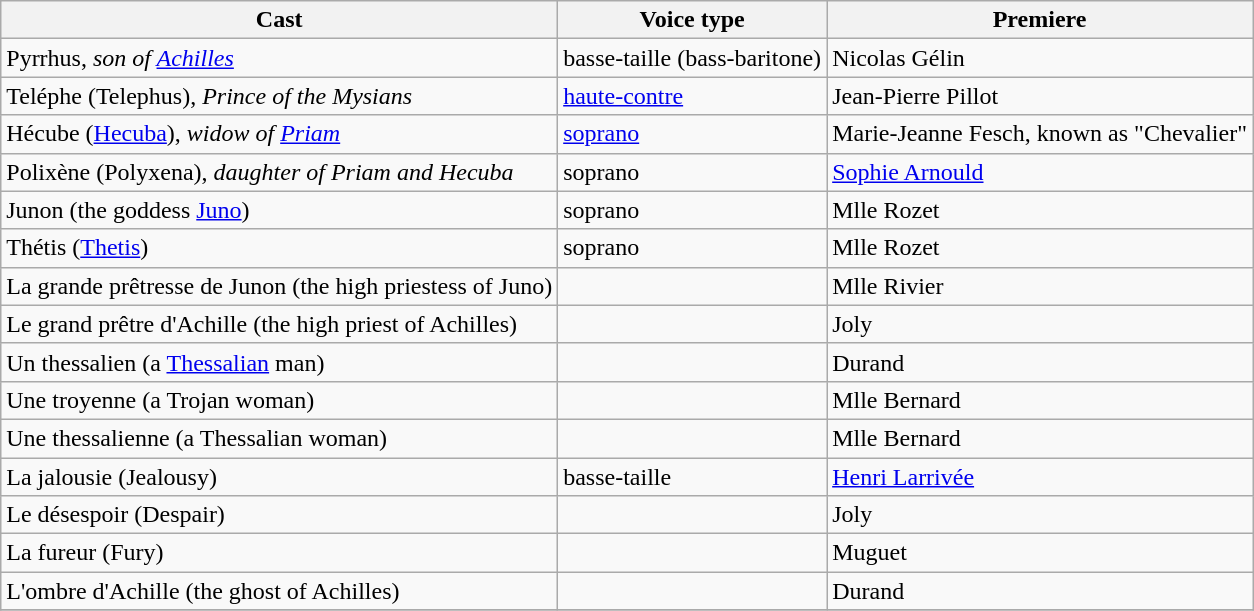<table class="wikitable">
<tr>
<th>Cast</th>
<th>Voice type</th>
<th>Premiere<br></th>
</tr>
<tr>
<td>Pyrrhus, <em>son of <a href='#'>Achilles</a></em></td>
<td>basse-taille (bass-baritone)</td>
<td>Nicolas Gélin</td>
</tr>
<tr>
<td>Teléphe (Telephus), <em>Prince of the Mysians</em></td>
<td><a href='#'>haute-contre</a></td>
<td>Jean-Pierre Pillot</td>
</tr>
<tr>
<td>Hécube (<a href='#'>Hecuba</a>), <em>widow of <a href='#'>Priam</a></em></td>
<td><a href='#'>soprano</a></td>
<td>Marie-Jeanne Fesch, known as "Chevalier"</td>
</tr>
<tr>
<td>Polixène (Polyxena), <em>daughter of Priam and Hecuba</em></td>
<td>soprano</td>
<td><a href='#'>Sophie Arnould</a></td>
</tr>
<tr>
<td>Junon (the goddess <a href='#'>Juno</a>)</td>
<td>soprano</td>
<td>Mlle Rozet</td>
</tr>
<tr>
<td>Thétis (<a href='#'>Thetis</a>)</td>
<td>soprano</td>
<td>Mlle Rozet</td>
</tr>
<tr>
<td>La grande prêtresse de Junon (the high priestess of Juno)</td>
<td></td>
<td>Mlle Rivier</td>
</tr>
<tr>
<td>Le grand prêtre d'Achille (the high priest of Achilles)</td>
<td></td>
<td>Joly</td>
</tr>
<tr>
<td>Un thessalien (a <a href='#'>Thessalian</a> man)</td>
<td></td>
<td>Durand</td>
</tr>
<tr>
<td>Une troyenne (a Trojan woman)</td>
<td></td>
<td>Mlle Bernard</td>
</tr>
<tr>
<td>Une thessalienne (a Thessalian woman)</td>
<td></td>
<td>Mlle Bernard</td>
</tr>
<tr>
<td>La jalousie (Jealousy)</td>
<td>basse-taille</td>
<td><a href='#'>Henri Larrivée</a></td>
</tr>
<tr>
<td>Le désespoir (Despair)</td>
<td></td>
<td>Joly</td>
</tr>
<tr>
<td>La fureur (Fury)</td>
<td></td>
<td>Muguet</td>
</tr>
<tr>
<td>L'ombre d'Achille (the ghost of Achilles)</td>
<td></td>
<td>Durand</td>
</tr>
<tr>
</tr>
</table>
